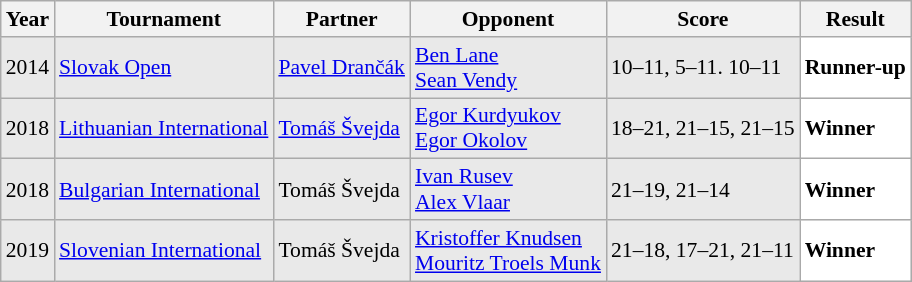<table class="sortable wikitable" style="font-size: 90%;">
<tr>
<th>Year</th>
<th>Tournament</th>
<th>Partner</th>
<th>Opponent</th>
<th>Score</th>
<th>Result</th>
</tr>
<tr style="background:#E9E9E9">
<td align="center">2014</td>
<td align="left"><a href='#'>Slovak Open</a></td>
<td align="left"> <a href='#'>Pavel Drančák</a></td>
<td align="left"> <a href='#'>Ben Lane</a><br> <a href='#'>Sean Vendy</a></td>
<td align="left">10–11, 5–11. 10–11</td>
<td style="text-align:left; background:white"> <strong>Runner-up</strong></td>
</tr>
<tr style="background:#E9E9E9">
<td align="center">2018</td>
<td align="left"><a href='#'>Lithuanian International</a></td>
<td align="left"> <a href='#'>Tomáš Švejda</a></td>
<td align="left"> <a href='#'>Egor Kurdyukov</a><br> <a href='#'>Egor Okolov</a></td>
<td align="left">18–21, 21–15, 21–15</td>
<td style="text-align:left; background:white"> <strong>Winner</strong></td>
</tr>
<tr style="background:#E9E9E9">
<td align="center">2018</td>
<td align="left"><a href='#'>Bulgarian International</a></td>
<td align="left"> Tomáš Švejda</td>
<td align="left"> <a href='#'>Ivan Rusev</a><br> <a href='#'>Alex Vlaar</a></td>
<td align="left">21–19, 21–14</td>
<td style="text-align:left; background:white"> <strong>Winner</strong></td>
</tr>
<tr style="background:#E9E9E9">
<td align="center">2019</td>
<td align="left"><a href='#'>Slovenian International</a></td>
<td align="left"> Tomáš Švejda</td>
<td align="left"> <a href='#'>Kristoffer Knudsen</a><br> <a href='#'>Mouritz Troels Munk</a></td>
<td align="left">21–18, 17–21, 21–11</td>
<td style="text-align:left; background:white"> <strong>Winner</strong></td>
</tr>
</table>
